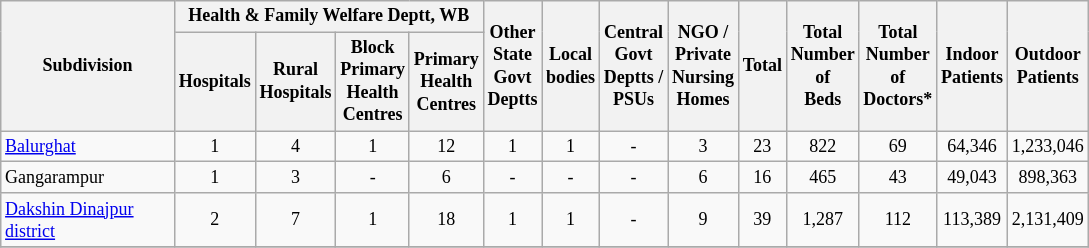<table class="wikitable" style="text-align:center;font-size: 9pt">
<tr>
<th width="110" rowspan="2">Subdivision</th>
<th width="160" colspan="4" rowspan="1">Health & Family Welfare Deptt, WB</th>
<th widthspan="110" rowspan="2">Other<br>State<br>Govt<br>Deptts</th>
<th widthspan="110" rowspan="2">Local<br>bodies</th>
<th widthspan="110" rowspan="2">Central<br>Govt<br>Deptts /<br>PSUs</th>
<th widthspan="110" rowspan="2">NGO /<br>Private<br>Nursing<br>Homes</th>
<th widthspan="110" rowspan="2">Total</th>
<th widthspan="110" rowspan="2">Total<br>Number<br>of<br>Beds</th>
<th widthspan="110" rowspan="2">Total<br>Number<br>of<br>Doctors*</th>
<th widthspan="130" rowspan="2">Indoor<br>Patients</th>
<th widthspan="130" rowspan="2">Outdoor<br>Patients</th>
</tr>
<tr>
<th width="40">Hospitals<br></th>
<th width="40">Rural<br>Hospitals<br></th>
<th width="40">Block<br>Primary<br>Health<br>Centres<br></th>
<th width="40">Primary<br>Health<br>Centres<br></th>
</tr>
<tr>
<td align=left><a href='#'>Balurghat</a></td>
<td align="center">1</td>
<td align="center">4</td>
<td align="center">1</td>
<td align="center">12</td>
<td align="center">1</td>
<td align="center">1</td>
<td align="center">-</td>
<td align="center">3</td>
<td align="center">23</td>
<td align="center">822</td>
<td align="center">69</td>
<td align="center">64,346</td>
<td align="center">1,233,046</td>
</tr>
<tr>
<td align=left>Gangarampur</td>
<td align="center">1</td>
<td align="center">3</td>
<td align="center">-</td>
<td align="center">6</td>
<td align="center">-</td>
<td align="center">-</td>
<td align="center">-</td>
<td align="center">6</td>
<td align="center">16</td>
<td align="center">465</td>
<td align="center">43</td>
<td align="center">49,043</td>
<td align="center">898,363</td>
</tr>
<tr>
<td align=left><a href='#'>Dakshin Dinajpur district</a></td>
<td align="center">2</td>
<td align="center">7</td>
<td align="center">1</td>
<td align="center">18</td>
<td align="center">1</td>
<td align="center">1</td>
<td align="center">-</td>
<td align="center">9</td>
<td align="center">39</td>
<td align="center">1,287</td>
<td align="center">112</td>
<td align="center">113,389</td>
<td align="center">2,131,409</td>
</tr>
<tr>
</tr>
</table>
